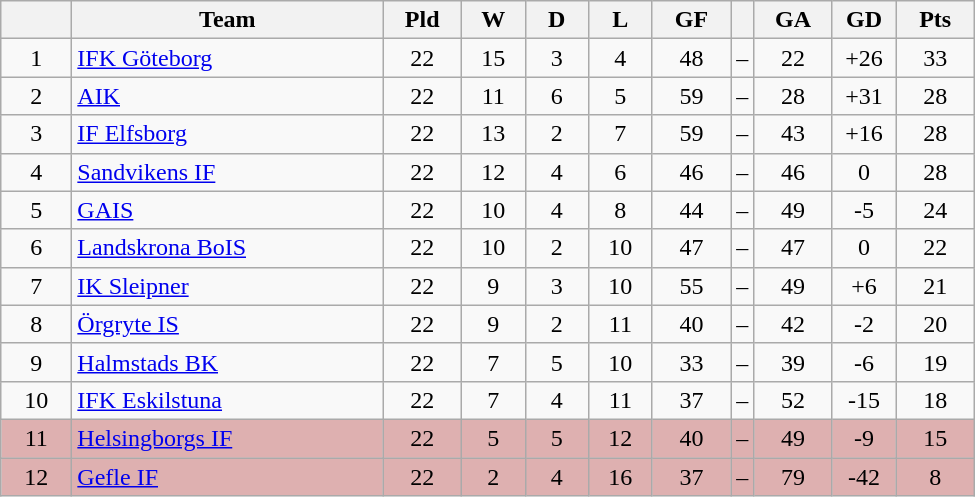<table class="wikitable" style="text-align: center;">
<tr>
<th style="width: 40px;"></th>
<th style="width: 200px;">Team</th>
<th style="width: 45px;">Pld</th>
<th style="width: 35px;">W</th>
<th style="width: 35px;">D</th>
<th style="width: 35px;">L</th>
<th style="width: 45px;">GF</th>
<th></th>
<th style="width: 45px;">GA</th>
<th style="width: 35px;">GD</th>
<th style="width: 45px;">Pts</th>
</tr>
<tr>
<td>1</td>
<td style="text-align: left;"><a href='#'>IFK Göteborg</a></td>
<td>22</td>
<td>15</td>
<td>3</td>
<td>4</td>
<td>48</td>
<td>–</td>
<td>22</td>
<td>+26</td>
<td>33</td>
</tr>
<tr>
<td>2</td>
<td style="text-align: left;"><a href='#'>AIK</a></td>
<td>22</td>
<td>11</td>
<td>6</td>
<td>5</td>
<td>59</td>
<td>–</td>
<td>28</td>
<td>+31</td>
<td>28</td>
</tr>
<tr>
<td>3</td>
<td style="text-align: left;"><a href='#'>IF Elfsborg</a></td>
<td>22</td>
<td>13</td>
<td>2</td>
<td>7</td>
<td>59</td>
<td>–</td>
<td>43</td>
<td>+16</td>
<td>28</td>
</tr>
<tr>
<td>4</td>
<td style="text-align: left;"><a href='#'>Sandvikens IF</a></td>
<td>22</td>
<td>12</td>
<td>4</td>
<td>6</td>
<td>46</td>
<td>–</td>
<td>46</td>
<td>0</td>
<td>28</td>
</tr>
<tr>
<td>5</td>
<td style="text-align: left;"><a href='#'>GAIS</a></td>
<td>22</td>
<td>10</td>
<td>4</td>
<td>8</td>
<td>44</td>
<td>–</td>
<td>49</td>
<td>-5</td>
<td>24</td>
</tr>
<tr>
<td>6</td>
<td style="text-align: left;"><a href='#'>Landskrona BoIS</a></td>
<td>22</td>
<td>10</td>
<td>2</td>
<td>10</td>
<td>47</td>
<td>–</td>
<td>47</td>
<td>0</td>
<td>22</td>
</tr>
<tr>
<td>7</td>
<td style="text-align: left;"><a href='#'>IK Sleipner</a></td>
<td>22</td>
<td>9</td>
<td>3</td>
<td>10</td>
<td>55</td>
<td>–</td>
<td>49</td>
<td>+6</td>
<td>21</td>
</tr>
<tr>
<td>8</td>
<td style="text-align: left;"><a href='#'>Örgryte IS</a></td>
<td>22</td>
<td>9</td>
<td>2</td>
<td>11</td>
<td>40</td>
<td>–</td>
<td>42</td>
<td>-2</td>
<td>20</td>
</tr>
<tr>
<td>9</td>
<td style="text-align: left;"><a href='#'>Halmstads BK</a></td>
<td>22</td>
<td>7</td>
<td>5</td>
<td>10</td>
<td>33</td>
<td>–</td>
<td>39</td>
<td>-6</td>
<td>19</td>
</tr>
<tr>
<td>10</td>
<td style="text-align: left;"><a href='#'>IFK Eskilstuna</a></td>
<td>22</td>
<td>7</td>
<td>4</td>
<td>11</td>
<td>37</td>
<td>–</td>
<td>52</td>
<td>-15</td>
<td>18</td>
</tr>
<tr style="background: #deb0b0">
<td>11</td>
<td style="text-align: left;"><a href='#'>Helsingborgs IF</a></td>
<td>22</td>
<td>5</td>
<td>5</td>
<td>12</td>
<td>40</td>
<td>–</td>
<td>49</td>
<td>-9</td>
<td>15</td>
</tr>
<tr style="background: #deb0b0">
<td>12</td>
<td style="text-align: left;"><a href='#'>Gefle IF</a></td>
<td>22</td>
<td>2</td>
<td>4</td>
<td>16</td>
<td>37</td>
<td>–</td>
<td>79</td>
<td>-42</td>
<td>8</td>
</tr>
</table>
